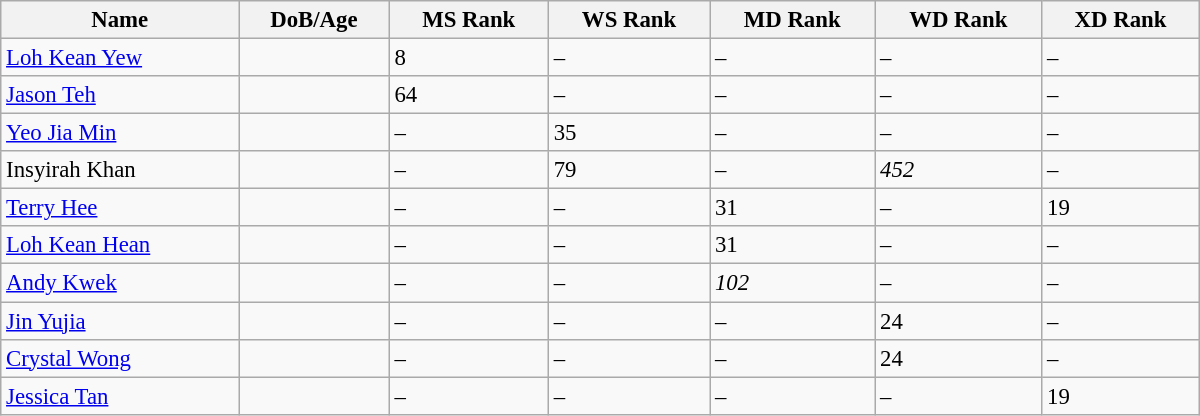<table class="sortable wikitable"  style="width:800px; font-size:95%;">
<tr>
<th align="left">Name</th>
<th align="left">DoB/Age</th>
<th align="left">MS Rank</th>
<th align="left">WS Rank</th>
<th align="left">MD Rank</th>
<th align="left">WD Rank</th>
<th align="left">XD Rank</th>
</tr>
<tr>
<td><a href='#'>Loh Kean Yew</a></td>
<td></td>
<td>8</td>
<td>–</td>
<td>–</td>
<td>–</td>
<td>–</td>
</tr>
<tr>
<td><a href='#'>Jason Teh</a></td>
<td></td>
<td>64</td>
<td>–</td>
<td>–</td>
<td>–</td>
<td>–</td>
</tr>
<tr>
<td><a href='#'>Yeo Jia Min</a></td>
<td></td>
<td>–</td>
<td>35</td>
<td>–</td>
<td>–</td>
<td>–</td>
</tr>
<tr>
<td>Insyirah Khan</td>
<td></td>
<td>–</td>
<td>79</td>
<td>–</td>
<td><em>452</em></td>
<td>–</td>
</tr>
<tr>
<td><a href='#'>Terry Hee</a></td>
<td></td>
<td>–</td>
<td>–</td>
<td>31</td>
<td>–</td>
<td>19</td>
</tr>
<tr>
<td><a href='#'>Loh Kean Hean</a></td>
<td></td>
<td>–</td>
<td>–</td>
<td>31</td>
<td>–</td>
<td>–</td>
</tr>
<tr>
<td><a href='#'>Andy Kwek</a></td>
<td></td>
<td>–</td>
<td>–</td>
<td><em>102</em></td>
<td>–</td>
<td>–</td>
</tr>
<tr>
<td><a href='#'>Jin Yujia</a></td>
<td></td>
<td>–</td>
<td>–</td>
<td>–</td>
<td>24</td>
<td>–</td>
</tr>
<tr>
<td><a href='#'>Crystal Wong</a></td>
<td></td>
<td>–</td>
<td>–</td>
<td>–</td>
<td>24</td>
<td>–</td>
</tr>
<tr>
<td><a href='#'>Jessica Tan</a></td>
<td></td>
<td>–</td>
<td>–</td>
<td>–</td>
<td>–</td>
<td>19</td>
</tr>
</table>
